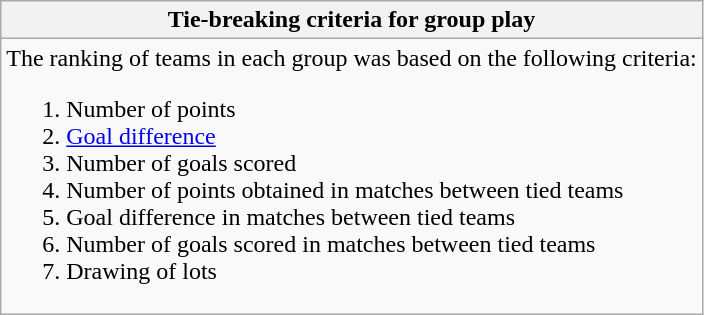<table class="wikitable collapsible collapsed">
<tr>
<th>Tie-breaking criteria for group play</th>
</tr>
<tr>
<td>The ranking of teams in each group was based on the following criteria:<br><ol><li>Number of points</li><li><a href='#'>Goal difference</a></li><li>Number of goals scored</li><li>Number of points obtained in matches between tied teams</li><li>Goal difference in matches between tied teams</li><li>Number of goals scored in matches between tied teams</li><li>Drawing of lots</li></ol></td>
</tr>
</table>
